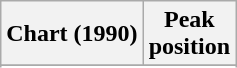<table class="wikitable sortable plainrowheaders" style="text-align:center">
<tr>
<th scope="col">Chart (1990)</th>
<th scope="col">Peak<br> position</th>
</tr>
<tr>
</tr>
<tr>
</tr>
</table>
